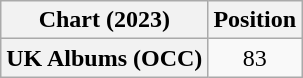<table class="wikitable plainrowheaders" style="text-align:center">
<tr>
<th scope="col">Chart (2023)</th>
<th scope="col">Position</th>
</tr>
<tr>
<th scope="row">UK Albums (OCC)</th>
<td>83</td>
</tr>
</table>
